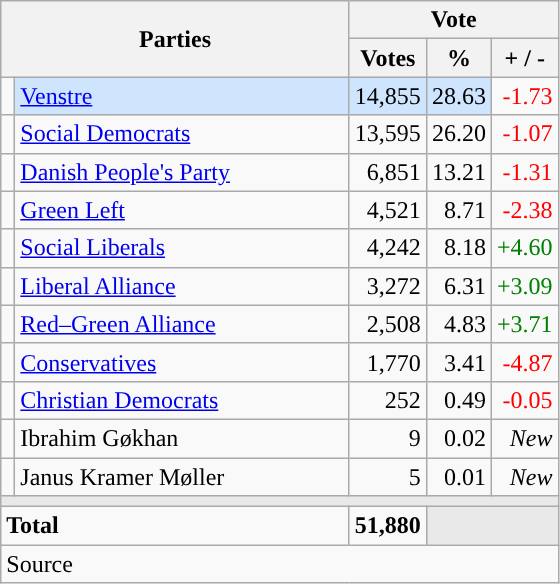<table class="wikitable" style="text-align:right;">
<tr>
<th style="text-align:centre;" rowspan="2" colspan="2" width="225">Parties</th>
<th colspan="3">Vote</th>
</tr>
<tr>
<th width="15">Votes</th>
<th width="15">%</th>
<th width="15">+ / -</th>
</tr>
<tr>
<td width="2" style="color:inherit;background:"></td>
<td bgcolor=#cfe5fe  align="left"><a href='#'>Venstre</a></td>
<td bgcolor=#cfe5fe>14,855</td>
<td bgcolor=#cfe5fe>28.63</td>
<td style=color:red;>-1.73</td>
</tr>
<tr>
<td width="2" style="color:inherit;background:"></td>
<td align="left"><a href='#'>Social Democrats</a></td>
<td>13,595</td>
<td>26.20</td>
<td style=color:red;>-1.07</td>
</tr>
<tr>
<td width="2" style="color:inherit;background:"></td>
<td align="left"><a href='#'>Danish People's Party</a></td>
<td>6,851</td>
<td>13.21</td>
<td style=color:red;>-1.31</td>
</tr>
<tr>
<td width="2" style="color:inherit;background:"></td>
<td align="left"><a href='#'>Green Left</a></td>
<td>4,521</td>
<td>8.71</td>
<td style=color:red;>-2.38</td>
</tr>
<tr>
<td width="2" style="color:inherit;background:"></td>
<td align="left"><a href='#'>Social Liberals</a></td>
<td>4,242</td>
<td>8.18</td>
<td style=color:green;>+4.60</td>
</tr>
<tr>
<td width="2" style="color:inherit;background:"></td>
<td align="left"><a href='#'>Liberal Alliance</a></td>
<td>3,272</td>
<td>6.31</td>
<td style=color:green;>+3.09</td>
</tr>
<tr>
<td width="2" style="color:inherit;background:"></td>
<td align="left"><a href='#'>Red–Green Alliance</a></td>
<td>2,508</td>
<td>4.83</td>
<td style=color:green;>+3.71</td>
</tr>
<tr>
<td width="2" style="color:inherit;background:"></td>
<td align="left"><a href='#'>Conservatives</a></td>
<td>1,770</td>
<td>3.41</td>
<td style=color:red;>-4.87</td>
</tr>
<tr>
<td width="2" style="color:inherit;background:"></td>
<td align="left"><a href='#'>Christian Democrats</a></td>
<td>252</td>
<td>0.49</td>
<td style=color:red;>-0.05</td>
</tr>
<tr>
<td width="2" style="color:inherit;background:"></td>
<td align="left">Ibrahim Gøkhan</td>
<td>9</td>
<td>0.02</td>
<td><em>New</em></td>
</tr>
<tr>
<td width="2" style="color:inherit;background:"></td>
<td align="left">Janus Kramer Møller</td>
<td>5</td>
<td>0.01</td>
<td><em>New</em></td>
</tr>
<tr>
<td colspan="7" bgcolor="#E9E9E9"></td>
</tr>
<tr>
<td align="left" colspan="2"><strong>Total</strong></td>
<td><strong>51,880</strong></td>
<td bgcolor="#E9E9E9" colspan="2"></td>
</tr>
<tr>
<td align="left" colspan="6">Source</td>
</tr>
</table>
